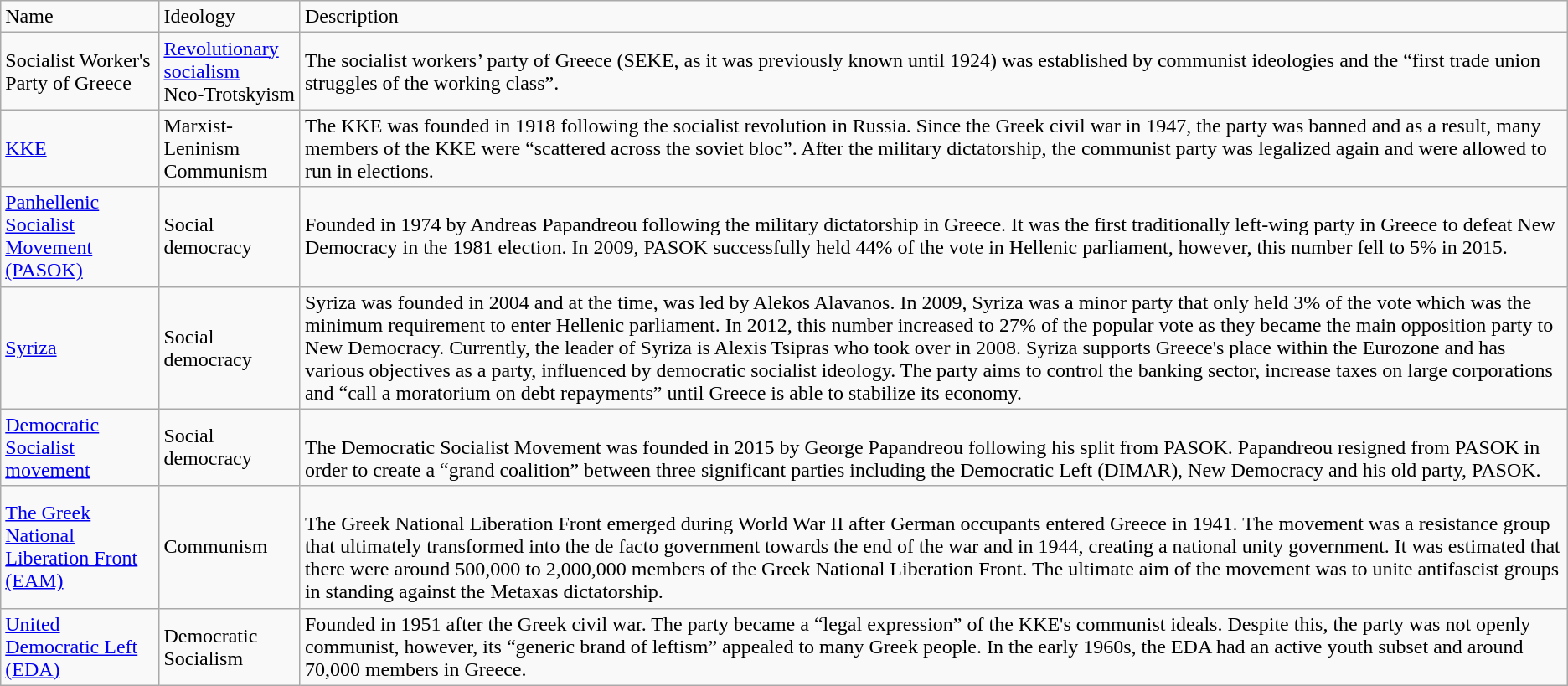<table class="wikitable">
<tr>
<td>Name</td>
<td>Ideology</td>
<td>Description</td>
</tr>
<tr>
<td>Socialist Worker's Party of Greece</td>
<td><a href='#'>Revolutionary socialism</a><br>Neo-Trotskyism</td>
<td>The socialist workers’ party of Greece (SEKE, as it was previously known until 1924) was established by communist ideologies and the “first trade union struggles of the working class”.</td>
</tr>
<tr>
<td><a href='#'>KKE</a></td>
<td>Marxist-Leninism<br>Communism</td>
<td>The KKE was founded in 1918 following the socialist revolution in Russia. Since the Greek civil war in 1947, the party was banned and as a result, many members of the KKE were “scattered across the soviet bloc”. After the military dictatorship, the communist party was legalized again and were allowed to run in elections.</td>
</tr>
<tr>
<td><a href='#'>Panhellenic Socialist Movement (PASOK)</a></td>
<td>Social democracy</td>
<td>Founded in 1974 by Andreas Papandreou following the military dictatorship in Greece. It was the first traditionally left-wing party in Greece to defeat New Democracy in the 1981 election. In 2009, PASOK successfully held 44% of the vote in Hellenic parliament, however, this number fell to 5% in 2015.</td>
</tr>
<tr>
<td><a href='#'>Syriza</a></td>
<td>Social democracy</td>
<td>Syriza was founded in 2004 and at the time, was led by Alekos Alavanos. In 2009, Syriza was a minor party that only held 3% of the vote which was the minimum requirement to enter Hellenic parliament. In 2012, this number increased to 27% of the popular vote as they became the main opposition party to New Democracy. Currently, the leader of Syriza is Alexis Tsipras who took over in 2008. Syriza supports Greece's place within the Eurozone and has various objectives as a party, influenced by democratic socialist ideology. The party aims to control the banking sector, increase taxes on large corporations and “call a moratorium on debt repayments” until Greece is able to stabilize its economy.</td>
</tr>
<tr>
<td><a href='#'>Democratic Socialist movement</a></td>
<td>Social democracy</td>
<td><br>The Democratic Socialist Movement was founded in 2015 by George Papandreou following his split from PASOK. Papandreou resigned from PASOK in order to create a “grand coalition” between three significant parties including the Democratic Left (DIMAR), New Democracy and his old party, PASOK.</td>
</tr>
<tr>
<td><a href='#'>The Greek National Liberation Front (EAM)</a></td>
<td>Communism</td>
<td><br>The Greek National Liberation Front emerged during World War II after German occupants entered Greece in 1941. The movement was a resistance group that ultimately transformed into the de facto government towards the end of the war and in 1944, creating a national unity government. It was estimated that there were around 500,000 to 2,000,000 members of the Greek National Liberation Front. The ultimate aim of the movement was to unite antifascist groups in standing against the Metaxas dictatorship.</td>
</tr>
<tr>
<td><a href='#'>United Democratic Left (EDA)</a></td>
<td>Democratic Socialism</td>
<td>Founded in 1951 after the Greek civil war. The party became a “legal expression” of the KKE's communist ideals. Despite this, the party was not openly communist, however, its “generic brand of leftism” appealed to many Greek people. In the early 1960s, the EDA had an active youth subset and around 70,000 members in Greece.</td>
</tr>
</table>
